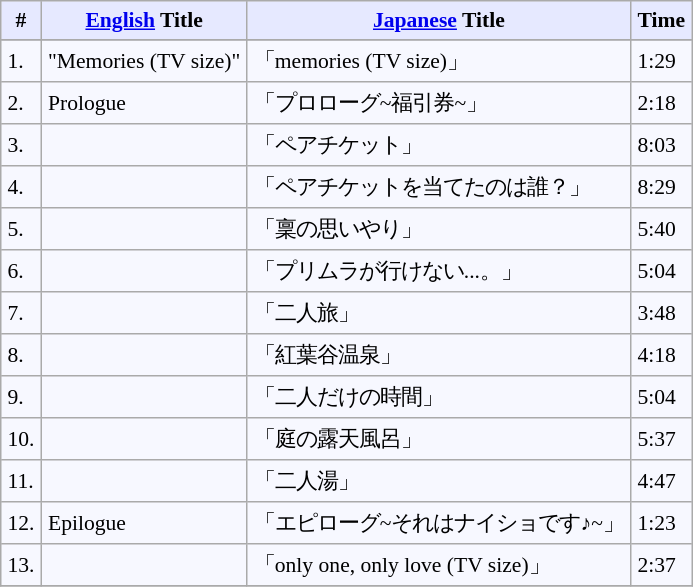<table border="" cellpadding="4" cellspacing="0" style="border: 1px #aaaaaa solid; border-collapse: collapse; padding: 0.2em; margin: 1em 1em 1em 0; background: #f7f8ff; font-size:0.9em">
<tr valign="middle" bgcolor="#e6e9ff">
<th rowspan="1">#</th>
<th rowspan="1"><a href='#'>English</a> Title</th>
<th colspan="1"><a href='#'>Japanese</a> Title</th>
<th rowspan="1">Time</th>
</tr>
<tr bgcolor="#e6e9ff">
</tr>
<tr>
<td>1.</td>
<td>"Memories (TV size)"</td>
<td>「memories (TV size)」</td>
<td>1:29</td>
</tr>
<tr>
<td>2.</td>
<td>Prologue</td>
<td>「プロローグ~福引券~」</td>
<td>2:18</td>
</tr>
<tr>
<td>3.</td>
<td></td>
<td>「ペアチケット」</td>
<td>8:03</td>
</tr>
<tr>
<td>4.</td>
<td></td>
<td>「ペアチケットを当てたのは誰？」</td>
<td>8:29</td>
</tr>
<tr>
<td>5.</td>
<td></td>
<td>「稟の思いやり」</td>
<td>5:40</td>
</tr>
<tr>
<td>6.</td>
<td></td>
<td>「プリムラが行けない...。」</td>
<td>5:04</td>
</tr>
<tr>
<td>7.</td>
<td></td>
<td>「二人旅」</td>
<td>3:48</td>
</tr>
<tr>
<td>8.</td>
<td></td>
<td>「紅葉谷温泉」</td>
<td>4:18</td>
</tr>
<tr>
<td>9.</td>
<td></td>
<td>「二人だけの時間」</td>
<td>5:04</td>
</tr>
<tr>
<td>10.</td>
<td></td>
<td>「庭の露天風呂」</td>
<td>5:37</td>
</tr>
<tr>
<td>11.</td>
<td></td>
<td>「二人湯」</td>
<td>4:47</td>
</tr>
<tr>
<td>12.</td>
<td>Epilogue</td>
<td>「エピローグ~それはナイショです♪~」</td>
<td>1:23</td>
</tr>
<tr>
<td>13.</td>
<td></td>
<td>「only one, only love (TV size)」</td>
<td>2:37</td>
</tr>
<tr>
</tr>
</table>
